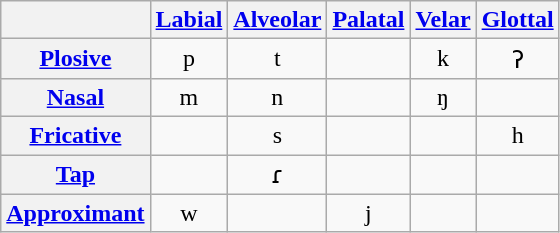<table class="wikitable" style="text-align:center">
<tr>
<th></th>
<th><a href='#'>Labial</a></th>
<th><a href='#'>Alveolar</a></th>
<th><a href='#'>Palatal</a></th>
<th><a href='#'>Velar</a></th>
<th><a href='#'>Glottal</a></th>
</tr>
<tr>
<th><a href='#'>Plosive</a></th>
<td>p</td>
<td>t</td>
<td></td>
<td>k</td>
<td>ʔ</td>
</tr>
<tr>
<th><a href='#'>Nasal</a></th>
<td>m</td>
<td>n</td>
<td></td>
<td>ŋ</td>
<td></td>
</tr>
<tr>
<th><a href='#'>Fricative</a></th>
<td></td>
<td>s</td>
<td></td>
<td></td>
<td>h</td>
</tr>
<tr>
<th><a href='#'>Tap</a></th>
<td></td>
<td>ɾ</td>
<td></td>
<td></td>
<td></td>
</tr>
<tr>
<th><a href='#'>Approximant</a></th>
<td>w</td>
<td></td>
<td>j</td>
<td></td>
<td></td>
</tr>
</table>
